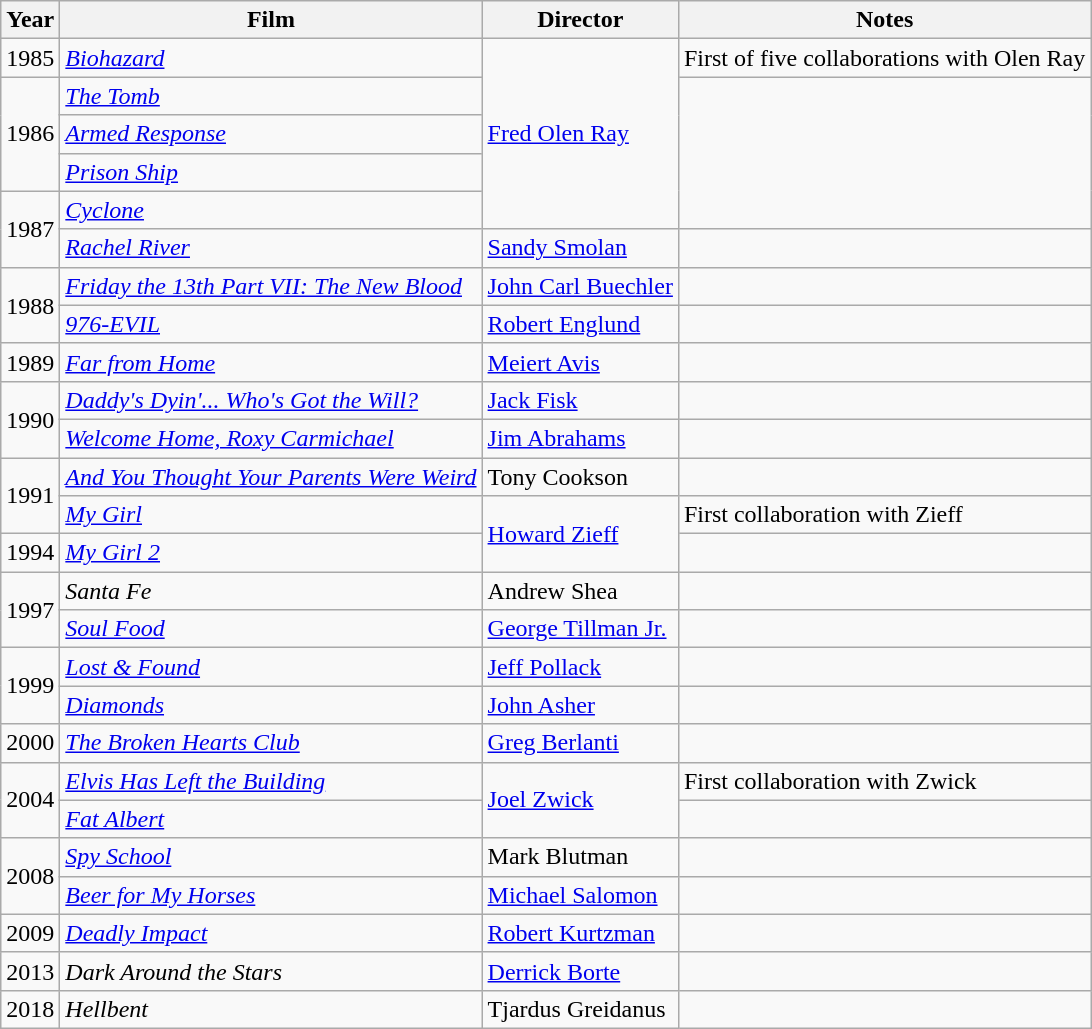<table class="wikitable">
<tr>
<th>Year</th>
<th>Film</th>
<th>Director</th>
<th>Notes</th>
</tr>
<tr>
<td>1985</td>
<td><em><a href='#'>Biohazard</a></em></td>
<td rowspan=5><a href='#'>Fred Olen Ray</a></td>
<td>First of five collaborations with Olen Ray</td>
</tr>
<tr>
<td rowspan=3>1986</td>
<td><em><a href='#'>The Tomb</a></em></td>
</tr>
<tr>
<td><em><a href='#'>Armed Response</a></em></td>
</tr>
<tr>
<td><em><a href='#'>Prison Ship</a></em></td>
</tr>
<tr>
<td rowspan=2>1987</td>
<td><em><a href='#'>Cyclone</a></em></td>
</tr>
<tr>
<td><em><a href='#'>Rachel River</a></em></td>
<td><a href='#'>Sandy Smolan</a></td>
<td></td>
</tr>
<tr>
<td rowspan=2>1988</td>
<td><em><a href='#'>Friday the 13th Part VII: The New Blood</a></em></td>
<td><a href='#'>John Carl Buechler</a></td>
<td></td>
</tr>
<tr>
<td><em><a href='#'>976-EVIL</a></em></td>
<td><a href='#'>Robert Englund</a></td>
<td></td>
</tr>
<tr>
<td>1989</td>
<td><em><a href='#'>Far from Home</a></em></td>
<td><a href='#'>Meiert Avis</a></td>
<td></td>
</tr>
<tr>
<td rowspan=2>1990</td>
<td><em><a href='#'>Daddy's Dyin'... Who's Got the Will?</a></em></td>
<td><a href='#'>Jack Fisk</a></td>
<td></td>
</tr>
<tr>
<td><em><a href='#'>Welcome Home, Roxy Carmichael</a></em></td>
<td><a href='#'>Jim Abrahams</a></td>
<td></td>
</tr>
<tr>
<td rowspan=2>1991</td>
<td><em><a href='#'>And You Thought Your Parents Were Weird</a></em></td>
<td>Tony Cookson</td>
<td></td>
</tr>
<tr>
<td><em><a href='#'>My Girl</a></em></td>
<td rowspan=2><a href='#'>Howard Zieff</a></td>
<td>First collaboration with Zieff</td>
</tr>
<tr>
<td>1994</td>
<td><em><a href='#'>My Girl 2</a></em></td>
</tr>
<tr>
<td rowspan=2>1997</td>
<td><em>Santa Fe</em></td>
<td>Andrew Shea</td>
<td></td>
</tr>
<tr>
<td><em><a href='#'>Soul Food</a></em></td>
<td><a href='#'>George Tillman Jr.</a></td>
<td></td>
</tr>
<tr>
<td rowspan=2>1999</td>
<td><em><a href='#'>Lost & Found</a></em></td>
<td><a href='#'>Jeff Pollack</a></td>
<td></td>
</tr>
<tr>
<td><em><a href='#'>Diamonds</a></em></td>
<td><a href='#'>John Asher</a></td>
<td></td>
</tr>
<tr>
<td>2000</td>
<td><em><a href='#'>The Broken Hearts Club</a></em></td>
<td><a href='#'>Greg Berlanti</a></td>
<td></td>
</tr>
<tr>
<td rowspan=2>2004</td>
<td><em><a href='#'>Elvis Has Left the Building</a></em></td>
<td rowspan=2><a href='#'>Joel Zwick</a></td>
<td>First collaboration with Zwick</td>
</tr>
<tr>
<td><em><a href='#'>Fat Albert</a></em></td>
</tr>
<tr>
<td rowspan=2>2008</td>
<td><em><a href='#'>Spy School</a></em></td>
<td>Mark Blutman</td>
<td></td>
</tr>
<tr>
<td><em><a href='#'>Beer for My Horses</a></em></td>
<td><a href='#'>Michael Salomon</a></td>
<td></td>
</tr>
<tr>
<td>2009</td>
<td><em><a href='#'>Deadly Impact</a></em></td>
<td><a href='#'>Robert Kurtzman</a></td>
<td></td>
</tr>
<tr>
<td>2013</td>
<td><em>Dark Around the Stars</em></td>
<td><a href='#'>Derrick Borte</a></td>
<td></td>
</tr>
<tr>
<td>2018</td>
<td><em>Hellbent</em></td>
<td>Tjardus Greidanus</td>
<td></td>
</tr>
</table>
